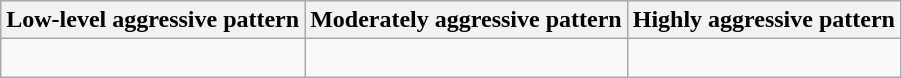<table class="wikitable">
<tr>
<th>Low-level aggressive pattern</th>
<th>Moderately aggressive pattern</th>
<th>Highly aggressive pattern</th>
</tr>
<tr>
<td><br></td>
<td><br></td>
<td><br></td>
</tr>
</table>
